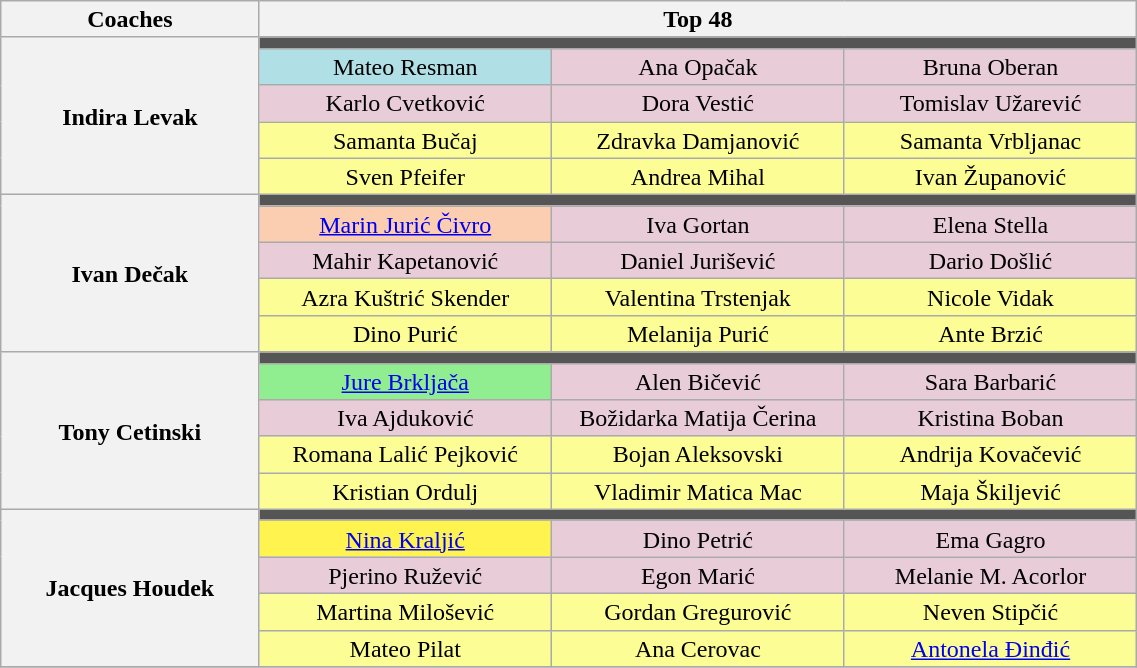<table class="wikitable" style="text-align:center; line-height:17px; width:60%;">
<tr>
<th scope="col" width="15%">Coaches</th>
<th scope="col" width="85%" colspan="5">Top 48</th>
</tr>
<tr>
<th rowspan="5">Indira Levak</th>
<td colspan="5" style="background:#555555;"></td>
</tr>
<tr>
<td style="background:#B0E0E6" width="17%">Mateo Resman</td>
<td style="background:#E8CCD7" width="17%">Ana Opačak</td>
<td style="background:#E8CCD7" width="17%">Bruna Oberan</td>
</tr>
<tr>
<td style="background:#E8CCD7">Karlo Cvetković</td>
<td style="background:#E8CCD7">Dora Vestić</td>
<td style="background:#E8CCD7">Tomislav Užarević</td>
</tr>
<tr>
<td style="background:#FDFD96" width="17%">Samanta Bučaj</td>
<td style="background:#FDFD96" width="17%">Zdravka Damjanović</td>
<td style="background:#FDFD96" width="17%">Samanta Vrbljanac</td>
</tr>
<tr>
<td style="background:#FDFD96">Sven Pfeifer</td>
<td style="background:#FDFD96">Andrea Mihal</td>
<td style="background:#FDFD96">Ivan Županović</td>
</tr>
<tr>
<th rowspan="5">Ivan Dečak</th>
<td colspan="5" style="background:#555555;"></td>
</tr>
<tr>
<td style="background:#FBCEB1"><a href='#'>Marin Jurić Čivro</a></td>
<td style="background:#E8CCD7">Iva Gortan</td>
<td style="background:#E8CCD7">Elena Stella</td>
</tr>
<tr>
<td style="background:#E8CCD7">Mahir Kapetanović</td>
<td style="background:#E8CCD7">Daniel Jurišević</td>
<td style="background:#E8CCD7">Dario Došlić</td>
</tr>
<tr>
<td style="background:#FDFD96">Azra Kuštrić Skender</td>
<td style="background:#FDFD96">Valentina Trstenjak</td>
<td style="background:#FDFD96">Nicole Vidak</td>
</tr>
<tr>
<td style="background:#FDFD96">Dino Purić</td>
<td style="background:#FDFD96">Melanija Purić</td>
<td style="background:#FDFD96">Ante Brzić</td>
</tr>
<tr>
<th rowspan="5">Tony Cetinski</th>
<td colspan="5" style="background:#555555;"></td>
</tr>
<tr>
<td style="background:lightgreen"><a href='#'>Jure Brkljača</a></td>
<td style="background:#E8CCD7">Alen Bičević</td>
<td style="background:#E8CCD7">Sara Barbarić</td>
</tr>
<tr>
<td style="background:#E8CCD7">Iva Ajduković</td>
<td style="background:#E8CCD7">Božidarka Matija Čerina</td>
<td style="background:#E8CCD7">Kristina Boban</td>
</tr>
<tr>
<td style="background:#FDFD96">Romana Lalić Pejković</td>
<td style="background:#FDFD96">Bojan Aleksovski</td>
<td style="background:#FDFD96">Andrija Kovačević</td>
</tr>
<tr>
<td style="background:#FDFD96">Kristian Ordulj</td>
<td style="background:#FDFD96">Vladimir Matica Mac</td>
<td style="background:#FDFD96">Maja Škiljević</td>
</tr>
<tr>
<th rowspan="5">Jacques Houdek</th>
<td colspan="5" style="background:#555555;"></td>
</tr>
<tr>
<td style="background:#FFF44F"><a href='#'>Nina Kraljić</a></td>
<td style="background:#E8CCD7">Dino Petrić</td>
<td style="background:#E8CCD7">Ema Gagro</td>
</tr>
<tr>
<td style="background:#E8CCD7">Pjerino Ružević</td>
<td style="background:#E8CCD7">Egon Marić</td>
<td style="background:#E8CCD7">Melanie M. Acorlor</td>
</tr>
<tr>
<td style="background:#FDFD96">Martina Milošević</td>
<td style="background:#FDFD96">Gordan Gregurović</td>
<td style="background:#FDFD96">Neven Stipčić</td>
</tr>
<tr>
<td style="background:#FDFD96">Mateo Pilat</td>
<td style="background:#FDFD96">Ana Cerovac</td>
<td style="background:#FDFD96"><a href='#'>Antonela Đinđić</a></td>
</tr>
<tr>
</tr>
</table>
